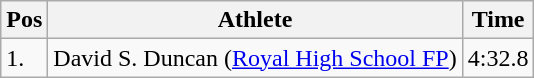<table class="wikitable">
<tr>
<th>Pos</th>
<th>Athlete</th>
<th>Time</th>
</tr>
<tr>
<td>1.</td>
<td>David S. Duncan (<a href='#'>Royal High School FP</a>)</td>
<td>4:32.8</td>
</tr>
</table>
